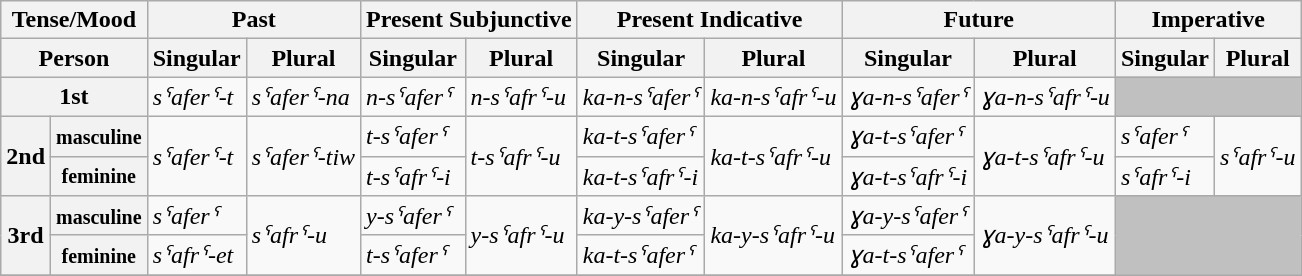<table class="wikitable">
<tr>
<th colspan=2>Tense/Mood</th>
<th colspan=2>Past</th>
<th colspan=2>Present Subjunctive</th>
<th colspan=2>Present Indicative</th>
<th colspan=2>Future</th>
<th colspan=2>Imperative</th>
</tr>
<tr>
<th colspan=2>Person</th>
<th>Singular</th>
<th>Plural</th>
<th>Singular</th>
<th>Plural</th>
<th>Singular</th>
<th>Plural</th>
<th>Singular</th>
<th>Plural</th>
<th>Singular</th>
<th>Plural</th>
</tr>
<tr>
<th colspan=2>1st</th>
<td><em>sˤaferˤ-t</em></td>
<td><em>sˤaferˤ-na</em></td>
<td><em>n-sˤaferˤ</em></td>
<td><em>n-sˤafrˤ-u</em></td>
<td><em>ka-n-sˤaferˤ</em></td>
<td><em>ka-n-sˤafrˤ-u</em></td>
<td><em>ɣa-n-sˤaferˤ</em></td>
<td><em>ɣa-n-sˤafrˤ-u</em></td>
<td colspan=2 style=background:silver></td>
</tr>
<tr>
<th rowspan=2>2nd</th>
<th><small>masculine</small></th>
<td rowspan=2><em>sˤaferˤ-t</em></td>
<td rowspan=2><em>sˤaferˤ-tiw</em></td>
<td><em>t-sˤaferˤ</em></td>
<td rowspan=2><em>t-sˤafrˤ-u</em></td>
<td><em>ka-t-sˤaferˤ</em></td>
<td rowspan=2><em>ka-t-sˤafrˤ-u</em></td>
<td><em>ɣa-t-sˤaferˤ</em></td>
<td rowspan=2><em>ɣa-t-sˤafrˤ-u</em></td>
<td><em>sˤaferˤ</em></td>
<td rowspan=2><em>sˤafrˤ-u</em></td>
</tr>
<tr>
<th><small>feminine</small></th>
<td><em>t-sˤafrˤ-i</em></td>
<td><em>ka-t-sˤafrˤ-i</em></td>
<td><em>ɣa-t-sˤafrˤ-i</em></td>
<td><em>sˤafrˤ-i</em></td>
</tr>
<tr>
<th rowspan=2>3rd</th>
<th><small>masculine</small></th>
<td><em>sˤaferˤ</em></td>
<td rowspan=2><em>sˤafrˤ-u</em></td>
<td><em>y-sˤaferˤ</em></td>
<td rowspan=2><em>y-sˤafrˤ-u</em></td>
<td><em>ka-y-sˤaferˤ</em></td>
<td rowspan=2><em>ka-y-sˤafrˤ-u</em></td>
<td><em>ɣa-y-sˤaferˤ</em></td>
<td rowspan=2><em>ɣa-y-sˤafrˤ-u</em></td>
<td rowspan=2 colspan=2 style=background:silver></td>
</tr>
<tr>
<th><small>feminine</small></th>
<td><em>sˤafrˤ-et</em></td>
<td><em>t-sˤaferˤ</em></td>
<td><em>ka-t-sˤaferˤ</em></td>
<td><em>ɣa-t-sˤaferˤ</em></td>
</tr>
<tr>
</tr>
</table>
